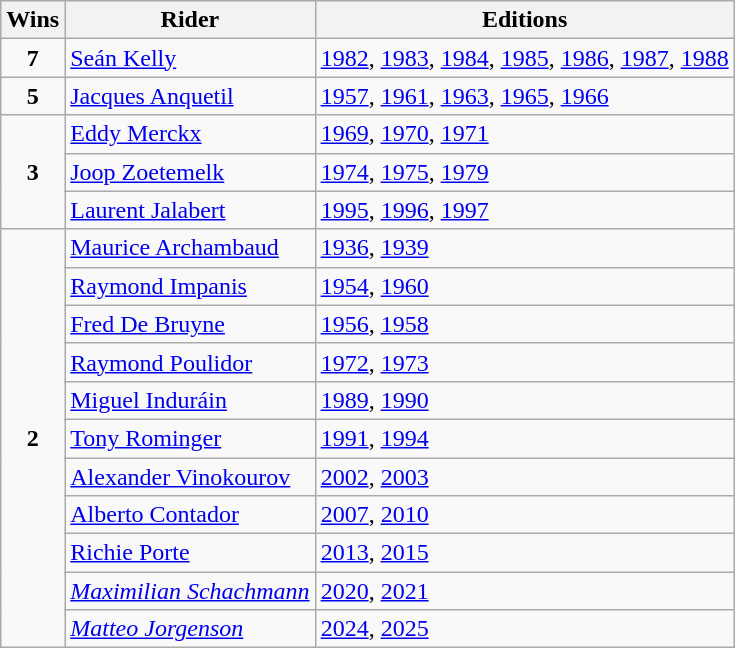<table class="wikitable">
<tr>
<th>Wins</th>
<th>Rider</th>
<th>Editions</th>
</tr>
<tr>
<td align=center><strong>7</strong></td>
<td> <a href='#'>Seán Kelly</a></td>
<td><a href='#'>1982</a>, <a href='#'>1983</a>, <a href='#'>1984</a>, <a href='#'>1985</a>, <a href='#'>1986</a>, <a href='#'>1987</a>, <a href='#'>1988</a></td>
</tr>
<tr>
<td align=center><strong>5</strong></td>
<td> <a href='#'>Jacques Anquetil</a></td>
<td><a href='#'>1957</a>, <a href='#'>1961</a>, <a href='#'>1963</a>, <a href='#'>1965</a>, <a href='#'>1966</a></td>
</tr>
<tr>
<td align=center rowspan= 3><strong>3</strong></td>
<td> <a href='#'>Eddy Merckx</a></td>
<td><a href='#'>1969</a>, <a href='#'>1970</a>, <a href='#'>1971</a></td>
</tr>
<tr>
<td> <a href='#'>Joop Zoetemelk</a></td>
<td><a href='#'>1974</a>, <a href='#'>1975</a>, <a href='#'>1979</a></td>
</tr>
<tr>
<td> <a href='#'>Laurent Jalabert</a></td>
<td><a href='#'>1995</a>, <a href='#'>1996</a>, <a href='#'>1997</a></td>
</tr>
<tr>
<td align=center rowspan= 11><strong>2</strong></td>
<td> <a href='#'>Maurice Archambaud</a></td>
<td><a href='#'>1936</a>, <a href='#'>1939</a></td>
</tr>
<tr>
<td> <a href='#'>Raymond Impanis</a></td>
<td><a href='#'>1954</a>, <a href='#'>1960</a></td>
</tr>
<tr>
<td> <a href='#'>Fred De Bruyne</a></td>
<td><a href='#'>1956</a>, <a href='#'>1958</a></td>
</tr>
<tr>
<td> <a href='#'>Raymond Poulidor</a></td>
<td><a href='#'>1972</a>, <a href='#'>1973</a></td>
</tr>
<tr>
<td> <a href='#'>Miguel Induráin</a></td>
<td><a href='#'>1989</a>, <a href='#'>1990</a></td>
</tr>
<tr>
<td> <a href='#'>Tony Rominger</a></td>
<td><a href='#'>1991</a>, <a href='#'>1994</a></td>
</tr>
<tr>
<td> <a href='#'>Alexander Vinokourov</a></td>
<td><a href='#'>2002</a>, <a href='#'>2003</a></td>
</tr>
<tr>
<td><em></em> <a href='#'>Alberto Contador</a></td>
<td><a href='#'>2007</a>, <a href='#'>2010</a></td>
</tr>
<tr>
<td> <a href='#'>Richie Porte</a></td>
<td><a href='#'>2013</a>, <a href='#'>2015</a></td>
</tr>
<tr>
<td> <em><a href='#'>Maximilian Schachmann</a></em></td>
<td><a href='#'>2020</a>, <a href='#'>2021</a></td>
</tr>
<tr>
<td> <em><a href='#'>Matteo Jorgenson</a></em></td>
<td><a href='#'>2024</a>, <a href='#'>2025</a></td>
</tr>
</table>
